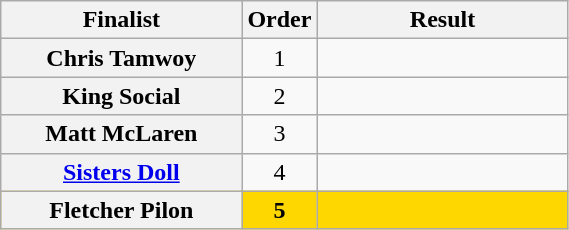<table class="wikitable sortable plainrowheaders" style="text-align:center; width:30%;">
<tr>
<th " class="unsortable style="width:15em;">Finalist</th>
<th data-sort-type="number" style="width:1em;">Order</th>
<th data-sort-type="number" style="width:10em;">Result</th>
</tr>
<tr>
<th scope="row">Chris Tamwoy</th>
<td>1</td>
<td></td>
</tr>
<tr>
<th scope="row">King Social</th>
<td>2</td>
<td></td>
</tr>
<tr>
<th scope="row">Matt McLaren</th>
<td>3</td>
<td></td>
</tr>
<tr>
<th scope="row"><a href='#'>Sisters Doll</a></th>
<td>4</td>
<td></td>
</tr>
<tr bgcolor=gold>
<th scope="row"><strong>Fletcher Pilon</strong></th>
<td><strong>5</strong></td>
<td><strong></strong></td>
</tr>
</table>
